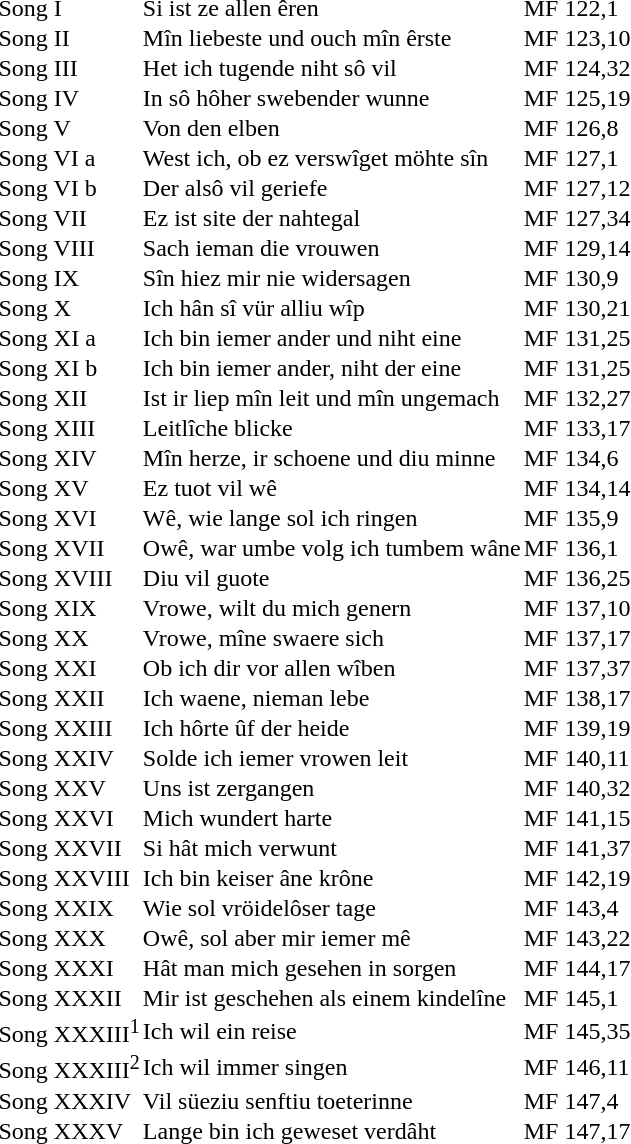<table border="0" style="margin-right: 2em; border-collapse: collapse; text-align: left;">
<tr>
<td>Song I</td>
<td>Si ist ze allen êren</td>
<td>MF 122,1</td>
</tr>
<tr>
<td>Song II</td>
<td>Mîn liebeste und ouch mîn êrste</td>
<td>MF 123,10</td>
</tr>
<tr>
<td>Song III</td>
<td>Het ich tugende niht sô vil</td>
<td>MF 124,32</td>
</tr>
<tr>
<td>Song IV</td>
<td>In sô hôher swebender wunne</td>
<td>MF 125,19</td>
</tr>
<tr>
<td>Song V</td>
<td>Von den elben</td>
<td>MF 126,8</td>
</tr>
<tr>
<td>Song VI a</td>
<td>West ich, ob ez verswîget möhte sîn</td>
<td>MF 127,1</td>
</tr>
<tr>
<td>Song VI b</td>
<td>Der alsô vil geriefe</td>
<td>MF 127,12</td>
</tr>
<tr>
<td>Song VII</td>
<td>Ez ist site der nahtegal</td>
<td>MF 127,34</td>
</tr>
<tr>
<td>Song VIII</td>
<td>Sach ieman die vrouwen</td>
<td>MF 129,14</td>
</tr>
<tr>
<td>Song IX</td>
<td>Sîn hiez mir nie widersagen</td>
<td>MF 130,9</td>
</tr>
<tr>
<td>Song X</td>
<td>Ich hân sî vür alliu wîp</td>
<td>MF 130,21</td>
</tr>
<tr>
<td>Song XI a</td>
<td>Ich bin iemer ander und niht eine</td>
<td>MF 131,25</td>
</tr>
<tr>
<td>Song XI b</td>
<td>Ich bin iemer ander, niht der eine</td>
<td>MF 131,25</td>
</tr>
<tr>
<td>Song XII</td>
<td>Ist ir liep mîn leit und mîn ungemach</td>
<td>MF 132,27</td>
</tr>
<tr>
<td>Song XIII</td>
<td>Leitlîche blicke</td>
<td>MF 133,17</td>
</tr>
<tr>
<td>Song XIV</td>
<td>Mîn herze, ir schoene und diu minne</td>
<td>MF 134,6</td>
</tr>
<tr>
<td>Song XV</td>
<td>Ez tuot vil wê</td>
<td>MF 134,14</td>
</tr>
<tr>
<td>Song XVI</td>
<td>Wê, wie lange sol ich ringen</td>
<td>MF 135,9</td>
</tr>
<tr>
<td>Song XVII</td>
<td>Owê, war umbe volg ich tumbem wâne</td>
<td>MF 136,1</td>
</tr>
<tr>
<td>Song XVIII</td>
<td>Diu vil guote</td>
<td>MF 136,25</td>
</tr>
<tr>
<td>Song XIX</td>
<td>Vrowe, wilt du mich genern</td>
<td>MF 137,10</td>
</tr>
<tr>
<td>Song XX</td>
<td>Vrowe, mîne swaere sich</td>
<td>MF 137,17</td>
</tr>
<tr>
<td>Song XXI</td>
<td>Ob ich dir vor allen wîben</td>
<td>MF 137,37</td>
</tr>
<tr>
<td>Song XXII</td>
<td>Ich waene, nieman lebe</td>
<td>MF 138,17</td>
</tr>
<tr>
<td>Song XXIII</td>
<td>Ich hôrte ûf der heide</td>
<td>MF 139,19</td>
</tr>
<tr>
<td>Song XXIV</td>
<td>Solde ich iemer vrowen leit</td>
<td>MF 140,11</td>
</tr>
<tr>
<td>Song XXV</td>
<td>Uns ist zergangen</td>
<td>MF 140,32</td>
</tr>
<tr>
<td>Song XXVI</td>
<td>Mich wundert harte</td>
<td>MF 141,15</td>
</tr>
<tr>
<td>Song XXVII</td>
<td>Si hât mich verwunt</td>
<td>MF 141,37</td>
</tr>
<tr>
<td>Song XXVIII</td>
<td>Ich bin keiser âne krône</td>
<td>MF 142,19</td>
</tr>
<tr>
<td>Song XXIX</td>
<td>Wie sol vröidelôser tage</td>
<td>MF 143,4</td>
</tr>
<tr>
<td>Song XXX</td>
<td>Owê, sol aber mir iemer mê</td>
<td>MF 143,22</td>
</tr>
<tr>
<td>Song XXXI</td>
<td>Hât man mich gesehen in sorgen</td>
<td>MF 144,17</td>
</tr>
<tr>
<td>Song XXXII</td>
<td>Mir ist geschehen als einem kindelîne</td>
<td>MF 145,1</td>
</tr>
<tr>
<td>Song XXXIII<sup>1</sup></td>
<td>Ich wil ein reise</td>
<td>MF 145,35</td>
</tr>
<tr>
<td>Song XXXIII<sup>2</sup></td>
<td>Ich wil immer singen</td>
<td>MF 146,11</td>
</tr>
<tr>
<td>Song XXXIV</td>
<td>Vil süeziu senftiu toeterinne</td>
<td>MF 147,4</td>
</tr>
<tr>
<td>Song XXXV</td>
<td>Lange bin ich geweset verdâht</td>
<td>MF 147,17</td>
</tr>
</table>
